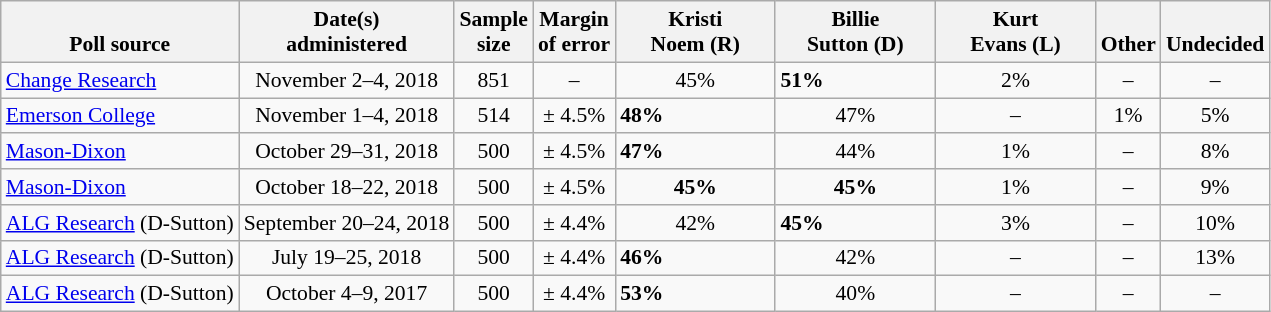<table class="wikitable" style="font-size:90%;">
<tr valign=bottom>
<th>Poll source</th>
<th>Date(s)<br>administered</th>
<th>Sample<br>size</th>
<th>Margin<br>of error</th>
<th style="width:100px;">Kristi<br>Noem (R)</th>
<th style="width:100px;">Billie<br>Sutton (D)</th>
<th style="width:100px;">Kurt<br>Evans (L)</th>
<th>Other</th>
<th>Undecided</th>
</tr>
<tr>
<td><a href='#'>Change Research</a></td>
<td align=center>November 2–4, 2018</td>
<td align=center>851</td>
<td align=center>–</td>
<td align=center>45%</td>
<td><strong>51%</strong></td>
<td align=center>2%</td>
<td align=center>–</td>
<td align=center>–</td>
</tr>
<tr>
<td><a href='#'>Emerson College</a></td>
<td align=center>November 1–4, 2018</td>
<td align=center>514</td>
<td align=center>± 4.5%</td>
<td><strong>48%</strong></td>
<td align=center>47%</td>
<td align=center>–</td>
<td align=center>1%</td>
<td align=center>5%</td>
</tr>
<tr>
<td><a href='#'>Mason-Dixon</a></td>
<td align=center>October 29–31, 2018</td>
<td align=center>500</td>
<td align=center>± 4.5%</td>
<td><strong>47%</strong></td>
<td align=center>44%</td>
<td align=center>1%</td>
<td align=center>–</td>
<td align=center>8%</td>
</tr>
<tr>
<td><a href='#'>Mason-Dixon</a></td>
<td align=center>October 18–22, 2018</td>
<td align=center>500</td>
<td align=center>± 4.5%</td>
<td align=center><strong>45%</strong></td>
<td align=center><strong>45%</strong></td>
<td align=center>1%</td>
<td align=center>–</td>
<td align=center>9%</td>
</tr>
<tr>
<td><a href='#'>ALG Research</a> (D-Sutton)</td>
<td align=center>September 20–24, 2018</td>
<td align=center>500</td>
<td align=center>± 4.4%</td>
<td align=center>42%</td>
<td><strong>45%</strong></td>
<td align=center>3%</td>
<td align=center>–</td>
<td align=center>10%</td>
</tr>
<tr>
<td><a href='#'>ALG Research</a> (D-Sutton)</td>
<td align=center>July 19–25, 2018</td>
<td align=center>500</td>
<td align=center>± 4.4%</td>
<td><strong>46%</strong></td>
<td align=center>42%</td>
<td align=center>–</td>
<td align=center>–</td>
<td align=center>13%</td>
</tr>
<tr>
<td><a href='#'>ALG Research</a> (D-Sutton)</td>
<td align=center>October 4–9, 2017</td>
<td align=center>500</td>
<td align=center>± 4.4%</td>
<td><strong>53%</strong></td>
<td align=center>40%</td>
<td align=center>–</td>
<td align=center>–</td>
<td align=center>–</td>
</tr>
</table>
